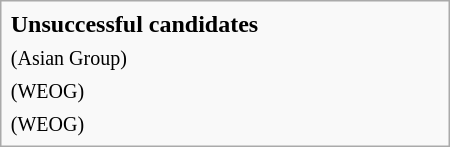<table class="infobox" style="width:300px;">
<tr>
<td><strong>Unsuccessful candidates</strong></td>
</tr>
<tr>
<td> <small>(Asian Group)</small></td>
</tr>
<tr>
<td> <small>(WEOG)</small></td>
</tr>
<tr>
<td> <small>(WEOG)</small></td>
</tr>
</table>
